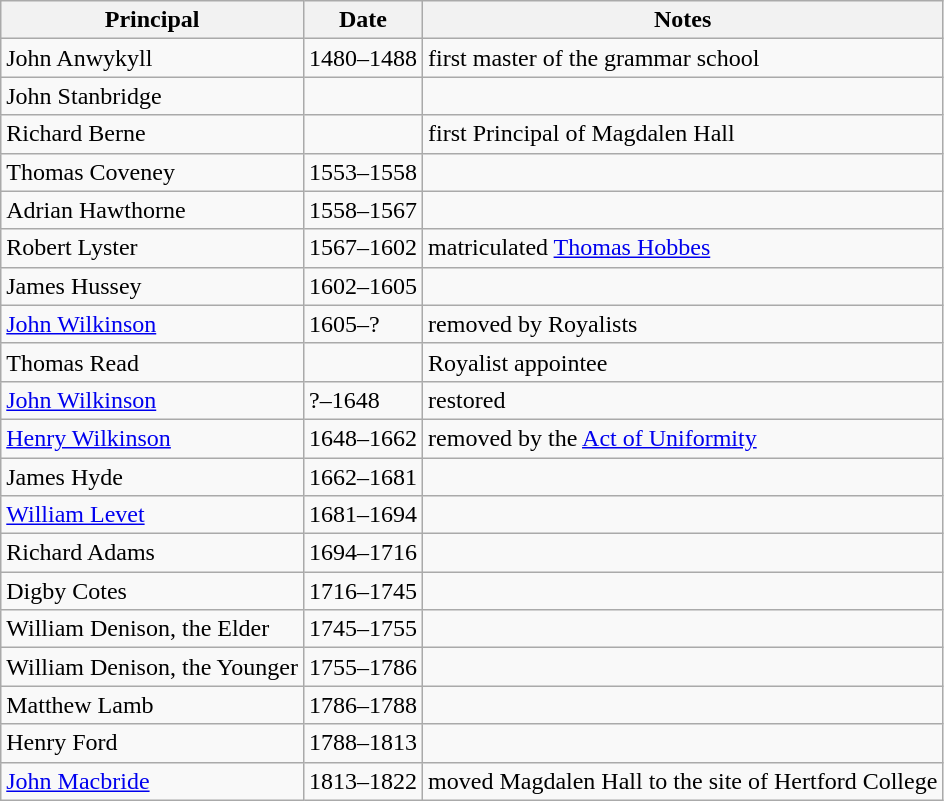<table class="wikitable">
<tr>
<th>Principal</th>
<th>Date</th>
<th>Notes</th>
</tr>
<tr>
<td>John Anwykyll</td>
<td>1480–1488</td>
<td>first master of the grammar school</td>
</tr>
<tr>
<td>John Stanbridge</td>
<td></td>
<td></td>
</tr>
<tr>
<td>Richard Berne</td>
<td></td>
<td>first Principal of Magdalen Hall</td>
</tr>
<tr>
<td>Thomas Coveney</td>
<td>1553–1558</td>
<td></td>
</tr>
<tr>
<td>Adrian Hawthorne</td>
<td>1558–1567</td>
<td></td>
</tr>
<tr>
<td>Robert Lyster</td>
<td>1567–1602</td>
<td>matriculated <a href='#'>Thomas Hobbes</a></td>
</tr>
<tr>
<td>James Hussey</td>
<td>1602–1605</td>
<td></td>
</tr>
<tr>
<td><a href='#'>John Wilkinson</a></td>
<td>1605–?</td>
<td>removed by Royalists</td>
</tr>
<tr>
<td>Thomas Read</td>
<td></td>
<td>Royalist appointee</td>
</tr>
<tr>
<td><a href='#'>John Wilkinson</a></td>
<td>?–1648</td>
<td>restored</td>
</tr>
<tr>
<td><a href='#'>Henry Wilkinson</a></td>
<td>1648–1662</td>
<td>removed by the <a href='#'>Act of Uniformity</a></td>
</tr>
<tr>
<td>James Hyde</td>
<td>1662–1681</td>
<td></td>
</tr>
<tr>
<td><a href='#'>William Levet</a></td>
<td>1681–1694</td>
<td></td>
</tr>
<tr>
<td>Richard Adams</td>
<td>1694–1716</td>
<td></td>
</tr>
<tr>
<td>Digby Cotes</td>
<td>1716–1745</td>
<td></td>
</tr>
<tr>
<td>William Denison, the Elder</td>
<td>1745–1755</td>
<td></td>
</tr>
<tr>
<td>William Denison, the Younger</td>
<td>1755–1786</td>
<td></td>
</tr>
<tr>
<td>Matthew Lamb</td>
<td>1786–1788</td>
<td></td>
</tr>
<tr>
<td>Henry Ford</td>
<td>1788–1813</td>
</tr>
<tr>
<td><a href='#'>John Macbride</a></td>
<td>1813–1822</td>
<td>moved Magdalen Hall to the site of Hertford College</td>
</tr>
</table>
